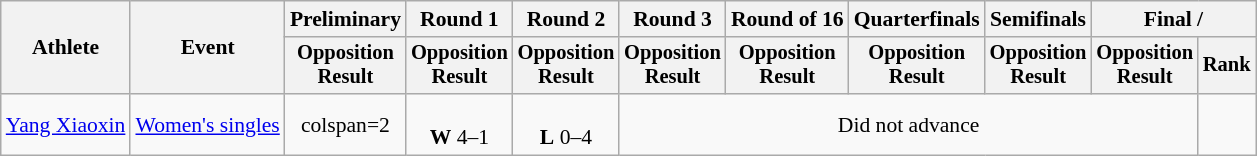<table class="wikitable" style="font-size:90%;">
<tr>
<th rowspan=2>Athlete</th>
<th rowspan=2>Event</th>
<th>Preliminary</th>
<th>Round 1</th>
<th>Round 2</th>
<th>Round 3</th>
<th>Round of 16</th>
<th>Quarterfinals</th>
<th>Semifinals</th>
<th colspan=2>Final / </th>
</tr>
<tr style="font-size:95%">
<th>Opposition<br>Result</th>
<th>Opposition<br>Result</th>
<th>Opposition<br>Result</th>
<th>Opposition<br>Result</th>
<th>Opposition<br>Result</th>
<th>Opposition<br>Result</th>
<th>Opposition<br>Result</th>
<th>Opposition<br>Result</th>
<th>Rank</th>
</tr>
<tr align=center>
<td align=left><a href='#'>Yang Xiaoxin</a></td>
<td align=left><a href='#'>Women's singles</a></td>
<td>colspan=2 </td>
<td><br><strong>W</strong> 4–1</td>
<td><br><strong>L</strong> 0–4</td>
<td colspan=5>Did not advance</td>
</tr>
</table>
